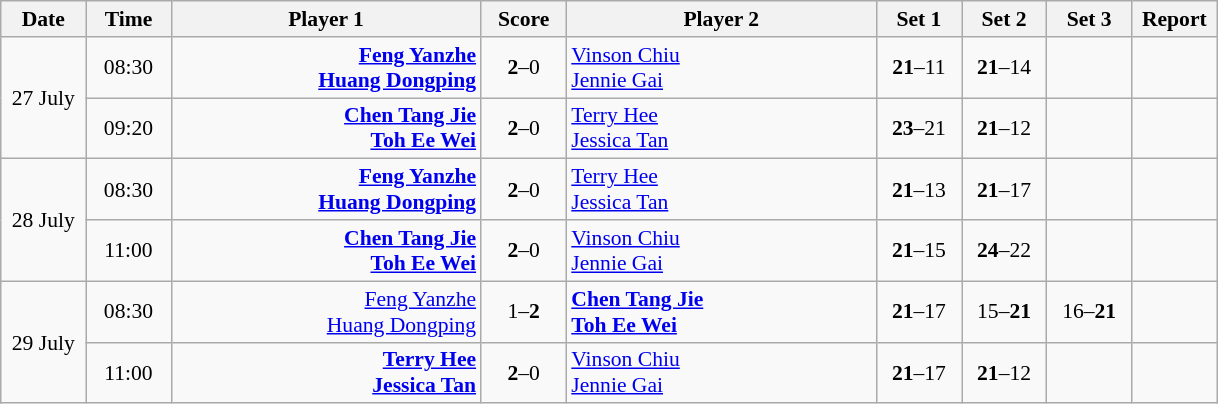<table class="wikitable" style="font-size:90%; text-align:center">
<tr>
<th width="50">Date</th>
<th width="50">Time</th>
<th width="200">Player 1</th>
<th width="50">Score</th>
<th width="200">Player 2</th>
<th width="50">Set 1</th>
<th width="50">Set 2</th>
<th width="50">Set 3</th>
<th width="50">Report</th>
</tr>
<tr>
<td rowspan="2">27 July</td>
<td>08:30</td>
<td align="right"><strong><a href='#'>Feng Yanzhe</a> <br><a href='#'>Huang Dongping</a> </strong></td>
<td><strong>2</strong>–0</td>
<td align="left"> <a href='#'>Vinson Chiu</a><br> <a href='#'>Jennie Gai</a></td>
<td><strong>21</strong>–11</td>
<td><strong>21</strong>–14</td>
<td></td>
<td></td>
</tr>
<tr>
<td>09:20</td>
<td align="right"><strong><a href='#'>Chen Tang Jie</a> <br><a href='#'>Toh Ee Wei</a> </strong></td>
<td><strong>2</strong>–0</td>
<td align="left"> <a href='#'>Terry Hee</a><br> <a href='#'>Jessica Tan</a></td>
<td><strong>23</strong>–21</td>
<td><strong>21</strong>–12</td>
<td></td>
<td></td>
</tr>
<tr>
<td rowspan="2">28 July</td>
<td>08:30</td>
<td align="right"><strong><a href='#'>Feng Yanzhe</a> <br><a href='#'>Huang Dongping</a> </strong></td>
<td><strong>2</strong>–0</td>
<td align="left"> <a href='#'>Terry Hee</a><br> <a href='#'>Jessica Tan</a></td>
<td><strong>21</strong>–13</td>
<td><strong>21</strong>–17</td>
<td></td>
<td></td>
</tr>
<tr>
<td>11:00</td>
<td align="right"><strong> <a href='#'>Chen Tang Jie</a> <br><a href='#'>Toh Ee Wei</a> </strong></td>
<td><strong>2</strong>–0</td>
<td align="left"> <a href='#'>Vinson Chiu</a><br> <a href='#'>Jennie Gai</a></td>
<td><strong>21</strong>–15</td>
<td><strong>24</strong>–22</td>
<td></td>
<td></td>
</tr>
<tr>
<td rowspan="2">29 July</td>
<td>08:30</td>
<td align="right"><a href='#'>Feng Yanzhe</a> <br><a href='#'>Huang Dongping</a> </td>
<td>1–<strong>2</strong></td>
<td align="left"><strong> <a href='#'>Chen Tang Jie</a><br> <a href='#'>Toh Ee Wei</a></strong></td>
<td><strong>21</strong>–17</td>
<td>15–<strong>21</strong></td>
<td>16–<strong>21</strong></td>
<td></td>
</tr>
<tr>
<td>11:00</td>
<td align="right"><strong><a href='#'>Terry Hee</a> <br><a href='#'>Jessica Tan</a> </strong></td>
<td><strong>2</strong>–0</td>
<td align="left"> <a href='#'>Vinson Chiu</a><br> <a href='#'>Jennie Gai</a></td>
<td><strong>21</strong>–17</td>
<td><strong>21</strong>–12</td>
<td></td>
<td></td>
</tr>
</table>
